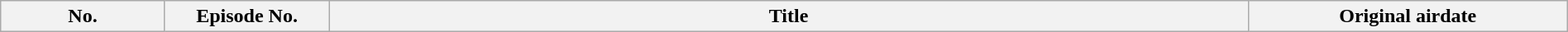<table class="wikitable plainrowheaders" style="width:100%; margin:auto;">
<tr>
<th width="125">No.</th>
<th width="125">Episode No.</th>
<th>Title</th>
<th width="250">Original airdate<br>




</th>
</tr>
</table>
